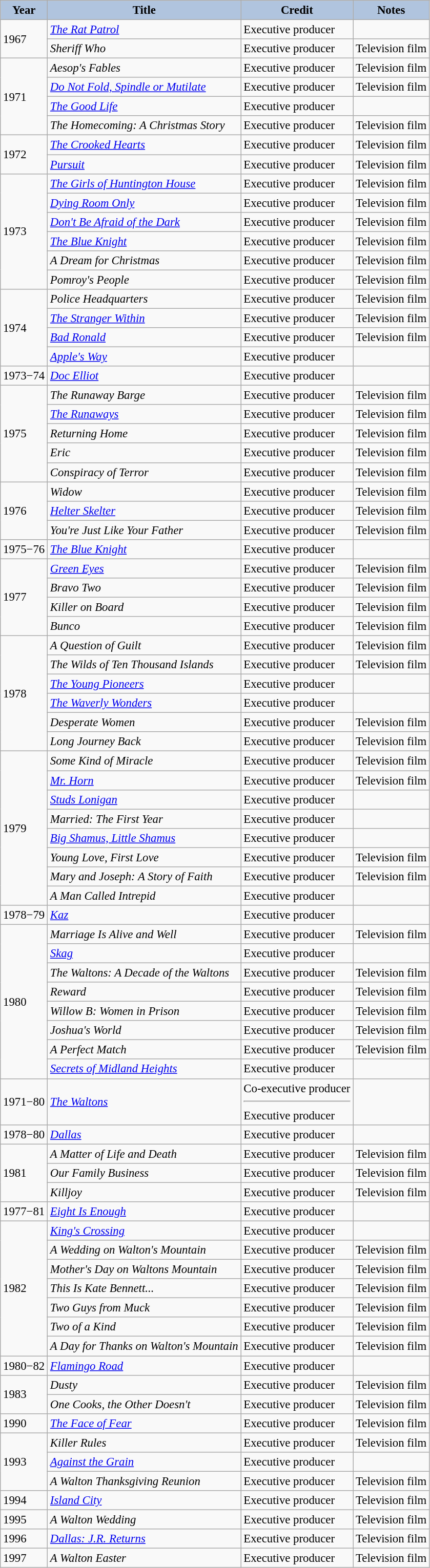<table class="wikitable" style="font-size:95%;">
<tr>
<th style="background:#B0C4DE;">Year</th>
<th style="background:#B0C4DE;">Title</th>
<th style="background:#B0C4DE;">Credit</th>
<th style="background:#B0C4DE;">Notes</th>
</tr>
<tr>
<td rowspan=2>1967</td>
<td><em><a href='#'>The Rat Patrol</a></em></td>
<td>Executive producer</td>
<td></td>
</tr>
<tr>
<td><em>Sheriff Who</em></td>
<td>Executive producer</td>
<td>Television film</td>
</tr>
<tr>
<td rowspan=4>1971</td>
<td><em>Aesop's Fables</em></td>
<td>Executive producer</td>
<td>Television film</td>
</tr>
<tr>
<td><em><a href='#'>Do Not Fold, Spindle or Mutilate</a></em></td>
<td>Executive producer</td>
<td>Television film</td>
</tr>
<tr>
<td><em><a href='#'>The Good Life</a></em></td>
<td>Executive producer</td>
<td></td>
</tr>
<tr>
<td><em>The Homecoming: A Christmas Story</em></td>
<td>Executive producer</td>
<td>Television film</td>
</tr>
<tr>
<td rowspan=2>1972</td>
<td><em><a href='#'>The Crooked Hearts</a></em></td>
<td>Executive producer</td>
<td>Television film</td>
</tr>
<tr>
<td><em><a href='#'>Pursuit</a></em></td>
<td>Executive producer</td>
<td>Television film</td>
</tr>
<tr>
<td rowspan=6>1973</td>
<td><em><a href='#'>The Girls of Huntington House</a></em></td>
<td>Executive producer</td>
<td>Television film</td>
</tr>
<tr>
<td><em><a href='#'>Dying Room Only</a></em></td>
<td>Executive producer</td>
<td>Television film</td>
</tr>
<tr>
<td><em><a href='#'>Don't Be Afraid of the Dark</a></em></td>
<td>Executive producer</td>
<td>Television film</td>
</tr>
<tr>
<td><em><a href='#'>The Blue Knight</a></em></td>
<td>Executive producer</td>
<td>Television film</td>
</tr>
<tr>
<td><em>A Dream for Christmas</em></td>
<td>Executive producer</td>
<td>Television film</td>
</tr>
<tr>
<td><em>Pomroy's People</em></td>
<td>Executive producer</td>
<td>Television film</td>
</tr>
<tr>
<td rowspan=4>1974</td>
<td><em>Police Headquarters</em></td>
<td>Executive producer</td>
<td>Television film</td>
</tr>
<tr>
<td><em><a href='#'>The Stranger Within</a></em></td>
<td>Executive producer</td>
<td>Television film</td>
</tr>
<tr>
<td><em><a href='#'>Bad Ronald</a></em></td>
<td>Executive producer</td>
<td>Television film</td>
</tr>
<tr>
<td><em><a href='#'>Apple's Way</a></em></td>
<td>Executive producer</td>
<td></td>
</tr>
<tr>
<td>1973−74</td>
<td><em><a href='#'>Doc Elliot</a></em></td>
<td>Executive producer</td>
<td></td>
</tr>
<tr>
<td rowspan=5>1975</td>
<td><em>The Runaway Barge</em></td>
<td>Executive producer</td>
<td>Television film</td>
</tr>
<tr>
<td><em><a href='#'>The Runaways</a></em></td>
<td>Executive producer</td>
<td>Television film</td>
</tr>
<tr>
<td><em>Returning Home</em></td>
<td>Executive producer</td>
<td>Television film</td>
</tr>
<tr>
<td><em>Eric</em></td>
<td>Executive producer</td>
<td>Television film</td>
</tr>
<tr>
<td><em>Conspiracy of Terror</em></td>
<td>Executive producer</td>
<td>Television film</td>
</tr>
<tr>
<td rowspan=3>1976</td>
<td><em>Widow</em></td>
<td>Executive producer</td>
<td>Television film</td>
</tr>
<tr>
<td><em><a href='#'>Helter Skelter</a></em></td>
<td>Executive producer</td>
<td>Television film</td>
</tr>
<tr>
<td><em>You're Just Like Your Father</em></td>
<td>Executive producer</td>
<td>Television film</td>
</tr>
<tr>
<td>1975−76</td>
<td><em><a href='#'>The Blue Knight</a></em></td>
<td>Executive producer</td>
<td></td>
</tr>
<tr>
<td rowspan=4>1977</td>
<td><em><a href='#'>Green Eyes</a></em></td>
<td>Executive producer</td>
<td>Television film</td>
</tr>
<tr>
<td><em>Bravo Two</em></td>
<td>Executive producer</td>
<td>Television film</td>
</tr>
<tr>
<td><em>Killer on Board</em></td>
<td>Executive producer</td>
<td>Television film</td>
</tr>
<tr>
<td><em>Bunco</em></td>
<td>Executive producer</td>
<td>Television film</td>
</tr>
<tr>
<td rowspan=6>1978</td>
<td><em>A Question of Guilt</em></td>
<td>Executive producer</td>
<td>Television film</td>
</tr>
<tr>
<td><em>The Wilds of Ten Thousand Islands</em></td>
<td>Executive producer</td>
<td>Television film</td>
</tr>
<tr>
<td><em><a href='#'>The Young Pioneers</a></em></td>
<td>Executive producer</td>
<td></td>
</tr>
<tr>
<td><em><a href='#'>The Waverly Wonders</a></em></td>
<td>Executive producer</td>
<td></td>
</tr>
<tr>
<td><em>Desperate Women</em></td>
<td>Executive producer</td>
<td>Television film</td>
</tr>
<tr>
<td><em>Long Journey Back</em></td>
<td>Executive producer</td>
<td>Television film</td>
</tr>
<tr>
<td rowspan=8>1979</td>
<td><em>Some Kind of Miracle</em></td>
<td>Executive producer</td>
<td>Television film</td>
</tr>
<tr>
<td><em><a href='#'>Mr. Horn</a></em></td>
<td>Executive producer</td>
<td>Television film</td>
</tr>
<tr>
<td><em><a href='#'>Studs Lonigan</a></em></td>
<td>Executive producer</td>
<td></td>
</tr>
<tr>
<td><em>Married: The First Year</em></td>
<td>Executive producer</td>
<td></td>
</tr>
<tr>
<td><em><a href='#'>Big Shamus, Little Shamus</a></em></td>
<td>Executive producer</td>
<td></td>
</tr>
<tr>
<td><em>Young Love, First Love</em></td>
<td>Executive producer</td>
<td>Television film</td>
</tr>
<tr>
<td><em>Mary and Joseph: A Story of Faith</em></td>
<td>Executive producer</td>
<td>Television film</td>
</tr>
<tr>
<td><em>A Man Called Intrepid</em></td>
<td>Executive producer</td>
<td></td>
</tr>
<tr>
<td>1978−79</td>
<td><em><a href='#'>Kaz</a></em></td>
<td>Executive producer</td>
<td></td>
</tr>
<tr>
<td rowspan=8>1980</td>
<td><em>Marriage Is Alive and Well</em></td>
<td>Executive producer</td>
<td>Television film</td>
</tr>
<tr>
<td><em><a href='#'>Skag</a></em></td>
<td>Executive producer</td>
<td></td>
</tr>
<tr>
<td><em>The Waltons: A Decade of the Waltons</em></td>
<td>Executive producer</td>
<td>Television film</td>
</tr>
<tr>
<td><em>Reward</em></td>
<td>Executive producer</td>
<td>Television film</td>
</tr>
<tr>
<td><em>Willow B: Women in Prison</em></td>
<td>Executive producer</td>
<td>Television film</td>
</tr>
<tr>
<td><em>Joshua's World</em></td>
<td>Executive producer</td>
<td>Television film</td>
</tr>
<tr>
<td><em>A Perfect Match</em></td>
<td>Executive producer</td>
<td>Television film</td>
</tr>
<tr>
<td><em><a href='#'>Secrets of Midland Heights</a></em></td>
<td>Executive producer</td>
<td></td>
</tr>
<tr>
<td>1971−80</td>
<td><em><a href='#'>The Waltons</a></em></td>
<td>Co-executive producer<hr>Executive producer</td>
<td></td>
</tr>
<tr>
<td>1978−80</td>
<td><em><a href='#'>Dallas</a></em></td>
<td>Executive producer</td>
<td></td>
</tr>
<tr>
<td rowspan=3>1981</td>
<td><em>A Matter of Life and Death</em></td>
<td>Executive producer</td>
<td>Television film</td>
</tr>
<tr>
<td><em>Our Family Business</em></td>
<td>Executive producer</td>
<td>Television film</td>
</tr>
<tr>
<td><em>Killjoy</em></td>
<td>Executive producer</td>
<td>Television film</td>
</tr>
<tr>
<td>1977−81</td>
<td><em><a href='#'>Eight Is Enough</a></em></td>
<td>Executive producer</td>
<td></td>
</tr>
<tr>
<td rowspan=7>1982</td>
<td><em><a href='#'>King's Crossing</a></em></td>
<td>Executive producer</td>
<td></td>
</tr>
<tr>
<td><em>A Wedding on Walton's Mountain</em></td>
<td>Executive producer</td>
<td>Television film</td>
</tr>
<tr>
<td><em>Mother's Day on Waltons Mountain</em></td>
<td>Executive producer</td>
<td>Television film</td>
</tr>
<tr>
<td><em>This Is Kate Bennett...</em></td>
<td>Executive producer</td>
<td>Television film</td>
</tr>
<tr>
<td><em>Two Guys from Muck</em></td>
<td>Executive producer</td>
<td>Television film</td>
</tr>
<tr>
<td><em>Two of a Kind</em></td>
<td>Executive producer</td>
<td>Television film</td>
</tr>
<tr>
<td><em>A Day for Thanks on Walton's Mountain</em></td>
<td>Executive producer</td>
<td>Television film</td>
</tr>
<tr>
<td>1980−82</td>
<td><em><a href='#'>Flamingo Road</a></em></td>
<td>Executive producer</td>
<td></td>
</tr>
<tr>
<td rowspan=2>1983</td>
<td><em>Dusty</em></td>
<td>Executive producer</td>
<td>Television film</td>
</tr>
<tr>
<td><em>One Cooks, the Other Doesn't</em></td>
<td>Executive producer</td>
<td>Television film</td>
</tr>
<tr>
<td>1990</td>
<td><em><a href='#'>The Face of Fear</a></em></td>
<td>Executive producer</td>
<td>Television film</td>
</tr>
<tr>
<td rowspan=3>1993</td>
<td><em>Killer Rules</em></td>
<td>Executive producer</td>
<td>Television film</td>
</tr>
<tr>
<td><em><a href='#'>Against the Grain</a></em></td>
<td>Executive producer</td>
<td></td>
</tr>
<tr>
<td><em>A Walton Thanksgiving Reunion</em></td>
<td>Executive producer</td>
<td>Television film</td>
</tr>
<tr>
<td>1994</td>
<td><em><a href='#'>Island City</a></em></td>
<td>Executive producer</td>
<td>Television film</td>
</tr>
<tr>
<td>1995</td>
<td><em>A Walton Wedding</em></td>
<td>Executive producer</td>
<td>Television film</td>
</tr>
<tr>
<td>1996</td>
<td><em><a href='#'>Dallas: J.R. Returns</a></em></td>
<td>Executive producer</td>
<td>Television film</td>
</tr>
<tr>
<td>1997</td>
<td><em>A Walton Easter</em></td>
<td>Executive producer</td>
<td>Television film</td>
</tr>
</table>
